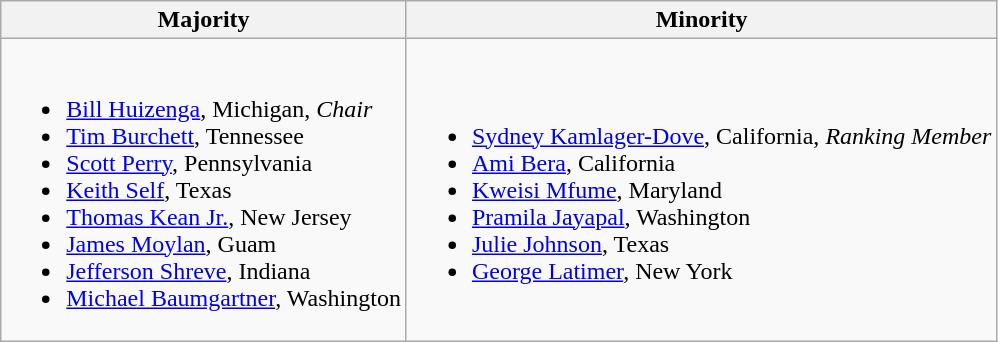<table class=wikitable>
<tr>
<th>Majority</th>
<th>Minority</th>
</tr>
<tr>
<td><br><ul><li><a href='#'>Bill Huizenga</a>, Michigan, <em>Chair</em></li><li><a href='#'>Tim Burchett</a>, Tennessee</li><li><a href='#'>Scott Perry</a>, Pennsylvania</li><li><a href='#'>Keith Self</a>, Texas</li><li><a href='#'>Thomas Kean Jr.</a>, New Jersey</li><li><a href='#'>James Moylan</a>, Guam</li><li><a href='#'>Jefferson Shreve</a>, Indiana</li><li><a href='#'>Michael Baumgartner</a>, Washington</li></ul></td>
<td><br><ul><li><a href='#'>Sydney Kamlager-Dove</a>, California, <em>Ranking Member</em></li><li><a href='#'>Ami Bera</a>, California</li><li><a href='#'>Kweisi Mfume</a>, Maryland</li><li><a href='#'>Pramila Jayapal</a>, Washington</li><li><a href='#'>Julie Johnson</a>, Texas</li><li><a href='#'>George Latimer</a>, New York</li></ul></td>
</tr>
</table>
